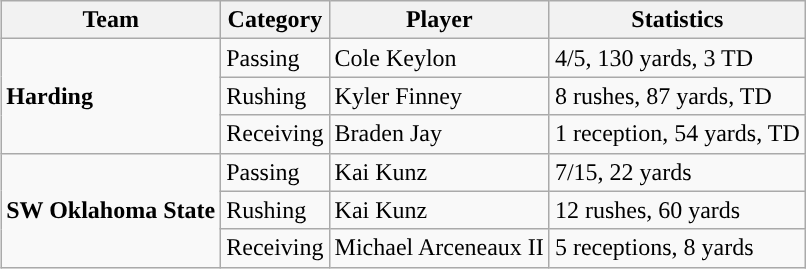<table class="wikitable" style="float: right;">
<tr>
<th>Team</th>
<th>Category</th>
<th>Player</th>
<th>Statistics</th>
</tr>
<tr>
<td rowspan=3><strong>Harding</strong></td>
<td>Passing</td>
<td>Cole Keylon</td>
<td>4/5, 130 yards, 3 TD</td>
</tr>
<tr>
<td>Rushing</td>
<td>Kyler Finney</td>
<td>8 rushes, 87 yards, TD</td>
</tr>
<tr>
<td>Receiving</td>
<td>Braden Jay</td>
<td>1 reception, 54 yards, TD</td>
</tr>
<tr>
<td rowspan=3><strong>SW Oklahoma State</strong></td>
<td>Passing</td>
<td>Kai Kunz</td>
<td>7/15, 22 yards</td>
</tr>
<tr>
<td>Rushing</td>
<td>Kai Kunz</td>
<td>12 rushes, 60 yards</td>
</tr>
<tr>
<td>Receiving</td>
<td>Michael Arceneaux II</td>
<td>5 receptions, 8 yards</td>
</tr>
</table>
